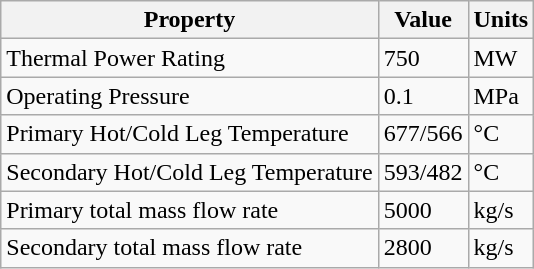<table class="wikitable">
<tr>
<th>Property</th>
<th>Value</th>
<th>Units</th>
</tr>
<tr>
<td>Thermal Power Rating</td>
<td>750</td>
<td>MW</td>
</tr>
<tr>
<td>Operating Pressure</td>
<td>0.1</td>
<td>MPa</td>
</tr>
<tr>
<td>Primary Hot/Cold Leg Temperature</td>
<td>677/566</td>
<td>°C</td>
</tr>
<tr>
<td>Secondary Hot/Cold Leg Temperature</td>
<td>593/482</td>
<td>°C</td>
</tr>
<tr>
<td>Primary total mass flow rate</td>
<td>5000</td>
<td>kg/s</td>
</tr>
<tr>
<td>Secondary total mass flow rate</td>
<td>2800</td>
<td>kg/s</td>
</tr>
</table>
